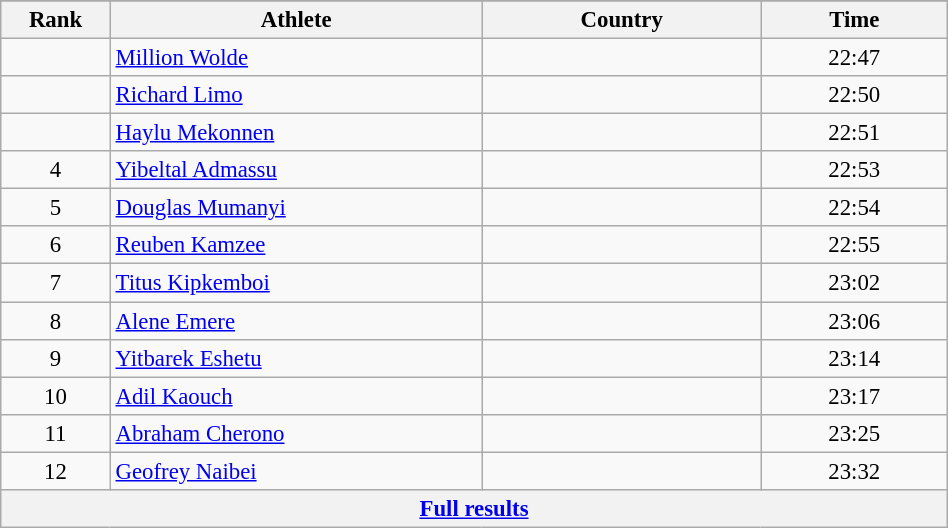<table class="wikitable sortable" style=" text-align:center; font-size:95%;" width="50%">
<tr>
</tr>
<tr>
<th width=5%>Rank</th>
<th width=20%>Athlete</th>
<th width=15%>Country</th>
<th width=10%>Time</th>
</tr>
<tr>
<td align=center></td>
<td align=left><a href='#'>Million Wolde</a></td>
<td align=left></td>
<td>22:47</td>
</tr>
<tr>
<td align=center></td>
<td align=left><a href='#'>Richard Limo</a></td>
<td align=left></td>
<td>22:50</td>
</tr>
<tr>
<td align=center></td>
<td align=left><a href='#'>Haylu Mekonnen</a></td>
<td align=left></td>
<td>22:51</td>
</tr>
<tr>
<td align=center>4</td>
<td align=left><a href='#'>Yibeltal Admassu</a></td>
<td align=left></td>
<td>22:53</td>
</tr>
<tr>
<td align=center>5</td>
<td align=left><a href='#'>Douglas Mumanyi</a></td>
<td align=left></td>
<td>22:54</td>
</tr>
<tr>
<td align=center>6</td>
<td align=left><a href='#'>Reuben Kamzee</a></td>
<td align=left></td>
<td>22:55</td>
</tr>
<tr>
<td align=center>7</td>
<td align=left><a href='#'>Titus Kipkemboi</a></td>
<td align=left></td>
<td>23:02</td>
</tr>
<tr>
<td align=center>8</td>
<td align=left><a href='#'>Alene Emere</a></td>
<td align=left></td>
<td>23:06</td>
</tr>
<tr>
<td align=center>9</td>
<td align=left><a href='#'>Yitbarek Eshetu</a></td>
<td align=left></td>
<td>23:14</td>
</tr>
<tr>
<td align=center>10</td>
<td align=left><a href='#'>Adil Kaouch</a></td>
<td align=left></td>
<td>23:17</td>
</tr>
<tr>
<td align=center>11</td>
<td align=left><a href='#'>Abraham Cherono</a></td>
<td align=left></td>
<td>23:25</td>
</tr>
<tr>
<td align=center>12</td>
<td align=left><a href='#'>Geofrey Naibei</a></td>
<td align=left></td>
<td>23:32</td>
</tr>
<tr class="sortbottom">
<th colspan=4 align=center><a href='#'>Full results</a></th>
</tr>
</table>
